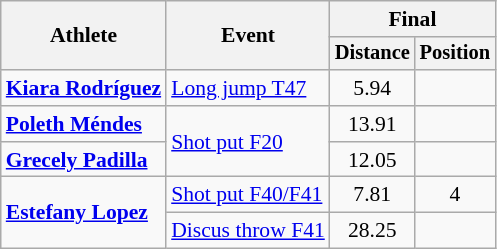<table class=wikitable style="font-size:90%">
<tr>
<th rowspan="2">Athlete</th>
<th rowspan="2">Event</th>
<th colspan="2">Final</th>
</tr>
<tr style="font-size:95%">
<th>Distance</th>
<th>Position</th>
</tr>
<tr align=center>
<td align=left><strong><a href='#'>Kiara Rodríguez</a></strong></td>
<td align=left><a href='#'>Long jump T47</a></td>
<td>5.94</td>
<td></td>
</tr>
<tr align=center>
<td align=left><strong><a href='#'>Poleth Méndes</a></strong></td>
<td align=left rowspan=2><a href='#'>Shot put F20</a></td>
<td>13.91</td>
<td></td>
</tr>
<tr align=center>
<td align=left><strong><a href='#'>Grecely Padilla</a></strong></td>
<td>12.05</td>
<td></td>
</tr>
<tr align=center>
<td align=left rowspan=2><strong><a href='#'>Estefany Lopez</a></strong></td>
<td align=left><a href='#'>Shot put F40/F41</a></td>
<td>7.81</td>
<td>4</td>
</tr>
<tr align=center>
<td align=left><a href='#'>Discus throw F41</a></td>
<td>28.25</td>
<td></td>
</tr>
</table>
